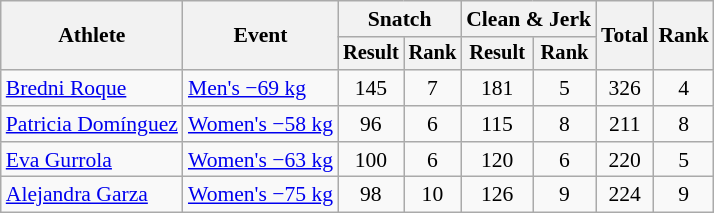<table class="wikitable" style="font-size:90%">
<tr>
<th rowspan="2">Athlete</th>
<th rowspan="2">Event</th>
<th colspan="2">Snatch</th>
<th colspan="2">Clean & Jerk</th>
<th rowspan="2">Total</th>
<th rowspan="2">Rank</th>
</tr>
<tr style="font-size:95%">
<th>Result</th>
<th>Rank</th>
<th>Result</th>
<th>Rank</th>
</tr>
<tr align=center>
<td align=left><a href='#'>Bredni Roque</a></td>
<td align=left><a href='#'>Men's −69 kg</a></td>
<td>145</td>
<td>7</td>
<td>181</td>
<td>5</td>
<td>326</td>
<td>4</td>
</tr>
<tr align=center>
<td align=left><a href='#'>Patricia Domínguez</a></td>
<td align=left><a href='#'>Women's −58 kg</a></td>
<td>96</td>
<td>6</td>
<td>115</td>
<td>8</td>
<td>211</td>
<td>8</td>
</tr>
<tr align=center>
<td align=left><a href='#'>Eva Gurrola</a></td>
<td align=left><a href='#'>Women's −63 kg</a></td>
<td>100</td>
<td>6</td>
<td>120</td>
<td>6</td>
<td>220</td>
<td>5</td>
</tr>
<tr align=center>
<td align=left><a href='#'>Alejandra Garza</a></td>
<td align=left><a href='#'>Women's −75 kg</a></td>
<td>98</td>
<td>10</td>
<td>126</td>
<td>9</td>
<td>224</td>
<td>9</td>
</tr>
</table>
